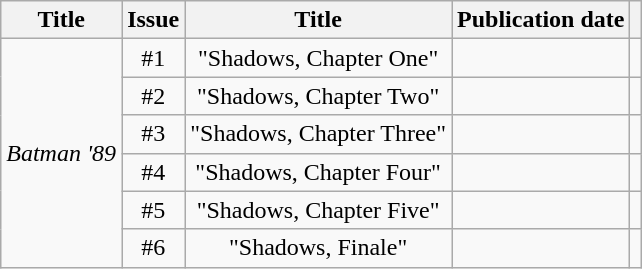<table class="wikitable" style="text-align:center;">
<tr>
<th>Title</th>
<th>Issue</th>
<th>Title</th>
<th>Publication date</th>
<th></th>
</tr>
<tr>
<td rowspan="6"><em>Batman '89</em></td>
<td>#1</td>
<td>"Shadows, Chapter One"</td>
<td></td>
<td></td>
</tr>
<tr>
<td>#2</td>
<td>"Shadows, Chapter Two"</td>
<td></td>
<td></td>
</tr>
<tr>
<td>#3</td>
<td>"Shadows, Chapter Three"</td>
<td></td>
<td></td>
</tr>
<tr>
<td>#4</td>
<td>"Shadows, Chapter Four"</td>
<td></td>
<td></td>
</tr>
<tr>
<td>#5</td>
<td>"Shadows, Chapter Five"</td>
<td></td>
<td></td>
</tr>
<tr>
<td>#6</td>
<td>"Shadows, Finale"</td>
<td></td>
<td></td>
</tr>
</table>
